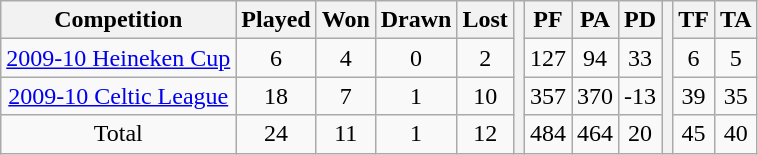<table class="wikitable">
<tr>
<th>Competition</th>
<th>Played</th>
<th>Won</th>
<th>Drawn</th>
<th>Lost</th>
<th rowspan="4"></th>
<th>PF</th>
<th>PA</th>
<th>PD</th>
<th rowspan="4"></th>
<th>TF</th>
<th>TA</th>
</tr>
<tr align=center>
<td><a href='#'>2009-10 Heineken Cup</a></td>
<td>6</td>
<td>4</td>
<td>0</td>
<td>2</td>
<td>127</td>
<td>94</td>
<td>33</td>
<td>6</td>
<td>5</td>
</tr>
<tr align=center>
<td><a href='#'>2009-10 Celtic League</a></td>
<td>18</td>
<td>7</td>
<td>1</td>
<td>10</td>
<td>357</td>
<td>370</td>
<td>-13</td>
<td>39</td>
<td>35</td>
</tr>
<tr align=center>
<td>Total</td>
<td>24</td>
<td>11</td>
<td>1</td>
<td>12</td>
<td>484</td>
<td>464</td>
<td>20</td>
<td>45</td>
<td>40</td>
</tr>
</table>
